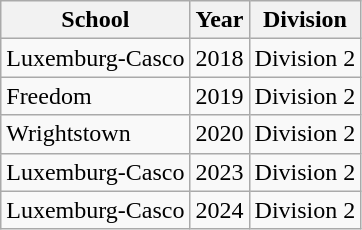<table class="wikitable">
<tr>
<th>School</th>
<th>Year</th>
<th>Division</th>
</tr>
<tr>
<td>Luxemburg-Casco</td>
<td>2018</td>
<td>Division 2</td>
</tr>
<tr>
<td>Freedom</td>
<td>2019</td>
<td>Division 2</td>
</tr>
<tr>
<td>Wrightstown</td>
<td>2020</td>
<td>Division 2</td>
</tr>
<tr>
<td>Luxemburg-Casco</td>
<td>2023</td>
<td>Division 2</td>
</tr>
<tr>
<td>Luxemburg-Casco</td>
<td>2024</td>
<td>Division 2</td>
</tr>
</table>
